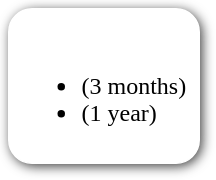<table style=" border-radius:1em; box-shadow: 0.1em 0.1em 0.5em rgba(0,0,0,0.75); background-color: white; border: 1px solid white; padding: 5px;">
<tr style="vertical-align:top;">
<td><br><ul><li> (3 months)</li><li> (1 year)</li></ul></td>
</tr>
</table>
